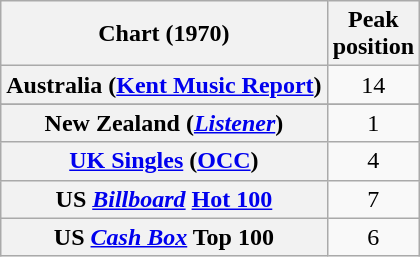<table class="wikitable sortable plainrowheaders" style="text-align:center">
<tr>
<th>Chart (1970)</th>
<th>Peak<br>position</th>
</tr>
<tr>
<th scope="row">Australia (<a href='#'>Kent Music Report</a>)</th>
<td>14</td>
</tr>
<tr>
</tr>
<tr>
</tr>
<tr>
<th scope="row">New Zealand (<em><a href='#'>Listener</a></em>)</th>
<td>1</td>
</tr>
<tr>
<th scope="row"><a href='#'>UK Singles</a> (<a href='#'>OCC</a>)</th>
<td>4</td>
</tr>
<tr>
<th scope="row">US <em><a href='#'>Billboard</a></em> <a href='#'>Hot 100</a></th>
<td>7</td>
</tr>
<tr>
<th scope="row">US <em><a href='#'>Cash Box</a></em> Top 100</th>
<td>6</td>
</tr>
</table>
